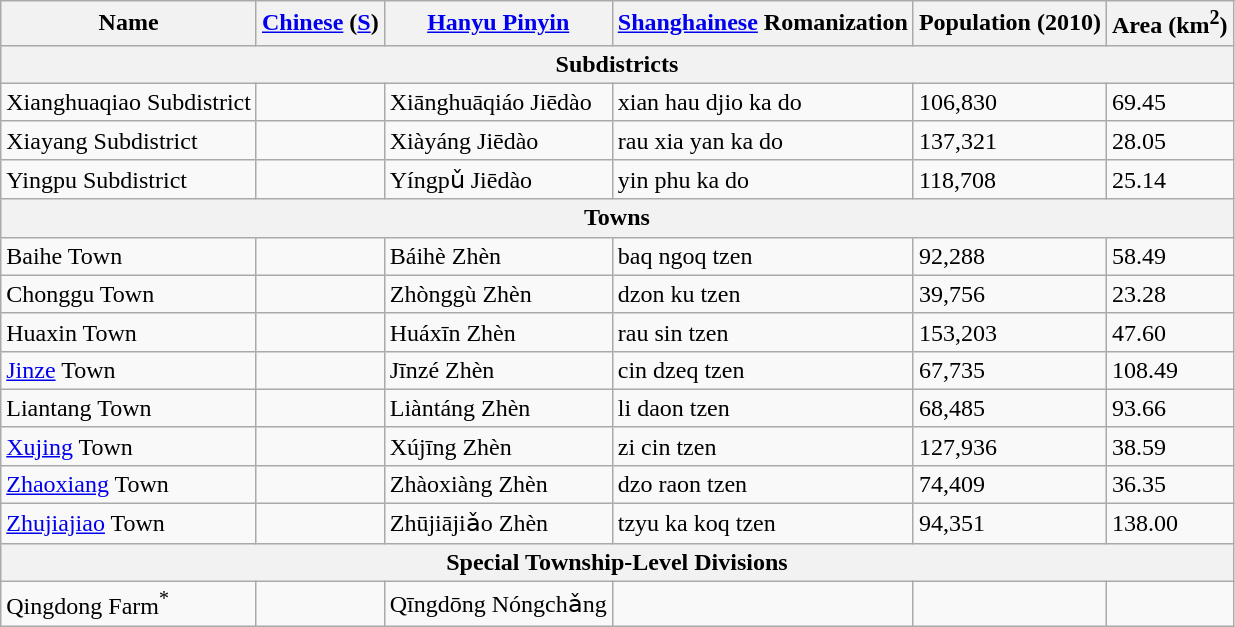<table class="wikitable">
<tr>
<th>Name</th>
<th><a href='#'>Chinese</a> (<a href='#'>S</a>)</th>
<th><a href='#'>Hanyu Pinyin</a></th>
<th><a href='#'>Shanghainese</a> Romanization</th>
<th>Population (2010)</th>
<th>Area (km<sup>2</sup>)</th>
</tr>
<tr>
<th colspan="6">Subdistricts</th>
</tr>
<tr>
<td>Xianghuaqiao Subdistrict</td>
<td></td>
<td>Xiānghuāqiáo Jiēdào</td>
<td>xian hau djio ka do</td>
<td>106,830</td>
<td>69.45</td>
</tr>
<tr>
<td>Xiayang Subdistrict</td>
<td></td>
<td>Xiàyáng Jiēdào</td>
<td>rau xia yan ka do</td>
<td>137,321</td>
<td>28.05</td>
</tr>
<tr>
<td>Yingpu Subdistrict</td>
<td></td>
<td>Yíngpǔ Jiēdào</td>
<td>yin phu ka do</td>
<td>118,708</td>
<td>25.14</td>
</tr>
<tr>
<th colspan="6">Towns</th>
</tr>
<tr>
<td>Baihe Town</td>
<td></td>
<td>Báihè Zhèn</td>
<td>baq ngoq tzen</td>
<td>92,288</td>
<td>58.49</td>
</tr>
<tr>
<td>Chonggu Town</td>
<td></td>
<td>Zhònggù Zhèn</td>
<td>dzon ku tzen</td>
<td>39,756</td>
<td>23.28</td>
</tr>
<tr>
<td>Huaxin Town</td>
<td></td>
<td>Huáxīn Zhèn</td>
<td>rau sin tzen</td>
<td>153,203</td>
<td>47.60</td>
</tr>
<tr>
<td><a href='#'>Jinze</a> Town</td>
<td></td>
<td>Jīnzé Zhèn</td>
<td>cin dzeq tzen</td>
<td>67,735</td>
<td>108.49</td>
</tr>
<tr>
<td>Liantang Town</td>
<td></td>
<td>Liàntáng Zhèn</td>
<td>li daon tzen</td>
<td>68,485</td>
<td>93.66</td>
</tr>
<tr>
<td><a href='#'>Xujing</a> Town</td>
<td></td>
<td>Xújīng Zhèn</td>
<td>zi cin tzen</td>
<td>127,936</td>
<td>38.59</td>
</tr>
<tr>
<td><a href='#'>Zhaoxiang</a> Town</td>
<td></td>
<td>Zhàoxiàng Zhèn</td>
<td>dzo raon tzen</td>
<td>74,409</td>
<td>36.35</td>
</tr>
<tr>
<td><a href='#'>Zhujiajiao</a> Town</td>
<td></td>
<td>Zhūjiājiǎo Zhèn</td>
<td>tzyu ka koq tzen</td>
<td>94,351</td>
<td>138.00</td>
</tr>
<tr>
<th colspan="6">Special Township-Level Divisions</th>
</tr>
<tr>
<td>Qingdong Farm<sup>*</sup></td>
<td></td>
<td>Qīngdōng Nóngchǎng</td>
<td></td>
<td></td>
<td></td>
</tr>
</table>
